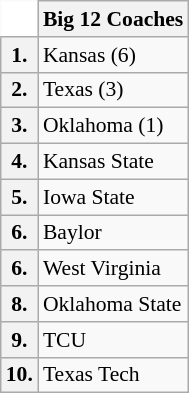<table class="wikitable" style="white-space:nowrap; font-size:90%;">
<tr>
<td ! colspan=1 style="background:white; border-top-style:hidden; border-left-style:hidden;"></td>
<th>Big 12 Coaches</th>
</tr>
<tr>
<th>1.</th>
<td>Kansas (6)</td>
</tr>
<tr>
<th>2.</th>
<td>Texas (3)</td>
</tr>
<tr>
<th>3.</th>
<td>Oklahoma (1)</td>
</tr>
<tr>
<th>4.</th>
<td>Kansas State</td>
</tr>
<tr>
<th>5.</th>
<td>Iowa State</td>
</tr>
<tr>
<th>6.</th>
<td>Baylor</td>
</tr>
<tr>
<th>6.</th>
<td>West Virginia</td>
</tr>
<tr>
<th>8.</th>
<td>Oklahoma State</td>
</tr>
<tr>
<th>9.</th>
<td>TCU</td>
</tr>
<tr>
<th>10.</th>
<td>Texas Tech</td>
</tr>
</table>
